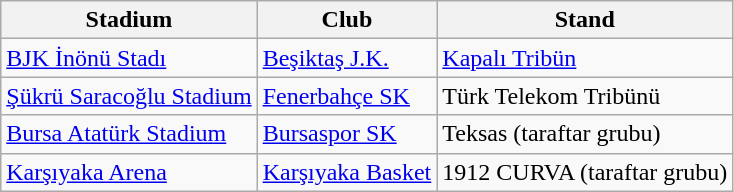<table class="wikitable">
<tr>
<th>Stadium</th>
<th>Club</th>
<th>Stand</th>
</tr>
<tr>
<td style="text-align:left;"><a href='#'>BJK İnönü Stadı</a></td>
<td><a href='#'>Beşiktaş J.K.</a></td>
<td><a href='#'>Kapalı Tribün</a></td>
</tr>
<tr>
<td style="text-align:left;"><a href='#'>Şükrü Saracoğlu Stadium</a></td>
<td><a href='#'>Fenerbahçe SK</a></td>
<td>Türk Telekom Tribünü</td>
</tr>
<tr>
<td style="text-align:left;"><a href='#'>Bursa Atatürk Stadium</a></td>
<td><a href='#'>Bursaspor SK</a></td>
<td>Teksas (taraftar grubu)</td>
</tr>
<tr>
<td style="text-align:left;"><a href='#'>Karşıyaka Arena</a></td>
<td><a href='#'>Karşıyaka Basket</a></td>
<td>1912 CURVA (taraftar grubu)</td>
</tr>
</table>
